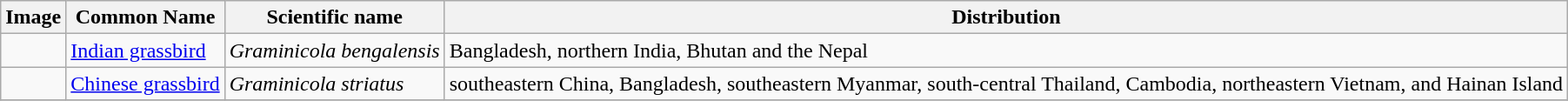<table class="wikitable">
<tr>
<th>Image</th>
<th>Common Name</th>
<th>Scientific name</th>
<th>Distribution</th>
</tr>
<tr>
<td></td>
<td><a href='#'>Indian grassbird</a></td>
<td><em>Graminicola bengalensis</em></td>
<td>Bangladesh, northern India, Bhutan and the  Nepal</td>
</tr>
<tr>
<td></td>
<td><a href='#'>Chinese grassbird</a></td>
<td><em>Graminicola striatus</em></td>
<td>southeastern China, Bangladesh, southeastern Myanmar, south-central Thailand, Cambodia, northeastern Vietnam, and Hainan Island</td>
</tr>
<tr>
</tr>
</table>
